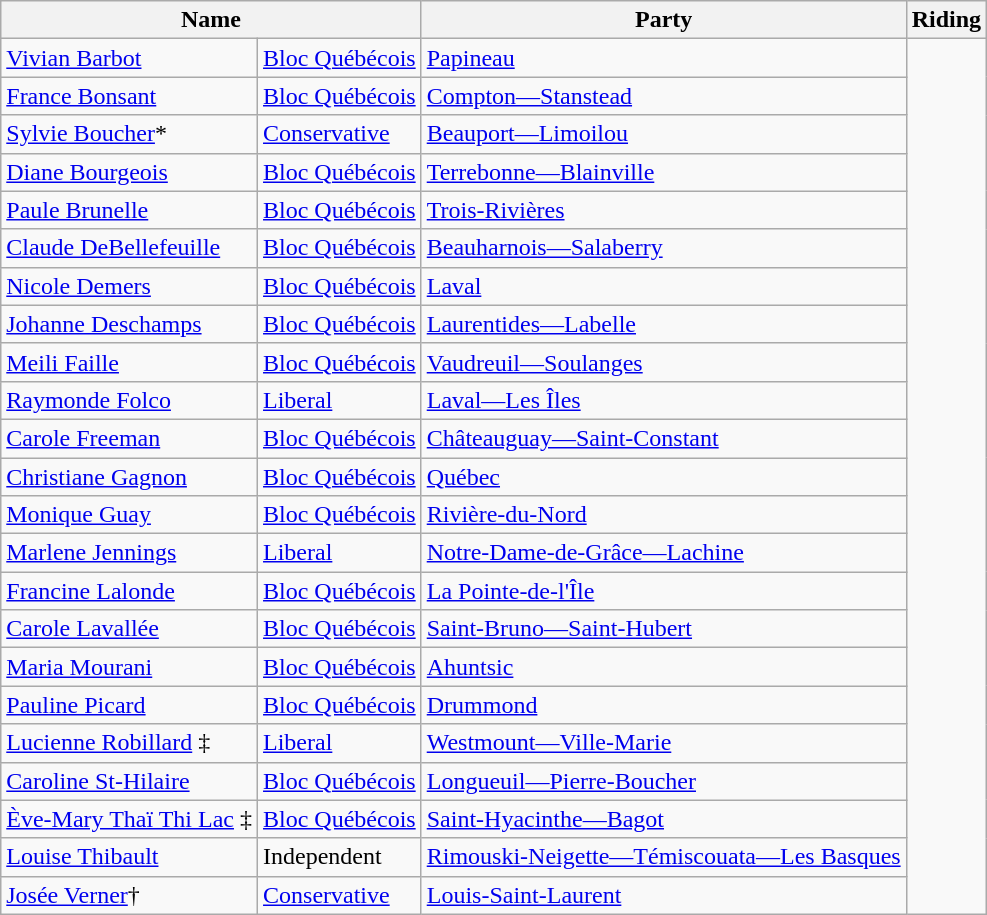<table class="wikitable">
<tr>
<th colspan="2">Name</th>
<th>Party</th>
<th>Riding</th>
</tr>
<tr>
<td><a href='#'>Vivian Barbot</a></td>
<td><a href='#'>Bloc Québécois</a></td>
<td><a href='#'>Papineau</a></td>
</tr>
<tr>
<td><a href='#'>France Bonsant</a></td>
<td><a href='#'>Bloc Québécois</a></td>
<td><a href='#'>Compton—Stanstead</a></td>
</tr>
<tr>
<td><a href='#'>Sylvie Boucher</a>*</td>
<td><a href='#'>Conservative</a></td>
<td><a href='#'>Beauport—Limoilou</a></td>
</tr>
<tr>
<td><a href='#'>Diane Bourgeois</a></td>
<td><a href='#'>Bloc Québécois</a></td>
<td><a href='#'>Terrebonne—Blainville</a></td>
</tr>
<tr>
<td><a href='#'>Paule Brunelle</a></td>
<td><a href='#'>Bloc Québécois</a></td>
<td><a href='#'>Trois-Rivières</a></td>
</tr>
<tr>
<td><a href='#'>Claude DeBellefeuille</a></td>
<td><a href='#'>Bloc Québécois</a></td>
<td><a href='#'>Beauharnois—Salaberry</a></td>
</tr>
<tr>
<td><a href='#'>Nicole Demers</a></td>
<td><a href='#'>Bloc Québécois</a></td>
<td><a href='#'>Laval</a></td>
</tr>
<tr>
<td><a href='#'>Johanne Deschamps</a></td>
<td><a href='#'>Bloc Québécois</a></td>
<td><a href='#'>Laurentides—Labelle</a></td>
</tr>
<tr>
<td><a href='#'>Meili Faille</a></td>
<td><a href='#'>Bloc Québécois</a></td>
<td><a href='#'>Vaudreuil—Soulanges</a></td>
</tr>
<tr>
<td><a href='#'>Raymonde Folco</a></td>
<td><a href='#'>Liberal</a></td>
<td><a href='#'>Laval—Les Îles</a></td>
</tr>
<tr>
<td><a href='#'>Carole Freeman</a></td>
<td><a href='#'>Bloc Québécois</a></td>
<td><a href='#'>Châteauguay—Saint-Constant</a></td>
</tr>
<tr>
<td><a href='#'>Christiane Gagnon</a></td>
<td><a href='#'>Bloc Québécois</a></td>
<td><a href='#'>Québec</a></td>
</tr>
<tr>
<td><a href='#'>Monique Guay</a></td>
<td><a href='#'>Bloc Québécois</a></td>
<td><a href='#'>Rivière-du-Nord</a></td>
</tr>
<tr>
<td><a href='#'>Marlene Jennings</a></td>
<td><a href='#'>Liberal</a></td>
<td><a href='#'>Notre-Dame-de-Grâce—Lachine</a></td>
</tr>
<tr>
<td><a href='#'>Francine Lalonde</a></td>
<td><a href='#'>Bloc Québécois</a></td>
<td><a href='#'>La Pointe-de-l'Île</a></td>
</tr>
<tr>
<td><a href='#'>Carole Lavallée</a></td>
<td><a href='#'>Bloc Québécois</a></td>
<td><a href='#'>Saint-Bruno—Saint-Hubert</a></td>
</tr>
<tr>
<td><a href='#'>Maria Mourani</a></td>
<td><a href='#'>Bloc Québécois</a></td>
<td><a href='#'>Ahuntsic</a></td>
</tr>
<tr>
<td><a href='#'>Pauline Picard</a></td>
<td><a href='#'>Bloc Québécois</a></td>
<td><a href='#'>Drummond</a></td>
</tr>
<tr>
<td><a href='#'>Lucienne Robillard</a> ‡</td>
<td><a href='#'>Liberal</a></td>
<td><a href='#'>Westmount—Ville-Marie</a></td>
</tr>
<tr>
<td><a href='#'>Caroline St-Hilaire</a></td>
<td><a href='#'>Bloc Québécois</a></td>
<td><a href='#'>Longueuil—Pierre-Boucher</a></td>
</tr>
<tr>
<td><a href='#'>Ève-Mary Thaï Thi Lac</a> ‡</td>
<td><a href='#'>Bloc Québécois</a></td>
<td><a href='#'>Saint-Hyacinthe—Bagot</a></td>
</tr>
<tr>
<td><a href='#'>Louise Thibault</a></td>
<td>Independent</td>
<td><a href='#'>Rimouski-Neigette—Témiscouata—Les Basques</a></td>
</tr>
<tr>
<td><a href='#'>Josée Verner</a>†</td>
<td><a href='#'>Conservative</a></td>
<td><a href='#'>Louis-Saint-Laurent</a></td>
</tr>
</table>
